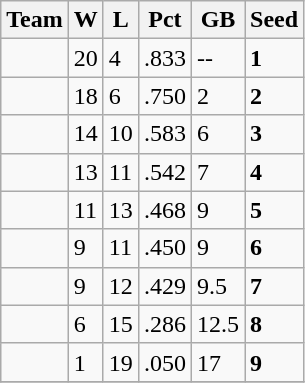<table class="wikitable sortable">
<tr>
<th>Team</th>
<th>W</th>
<th>L</th>
<th>Pct</th>
<th>GB</th>
<th>Seed</th>
</tr>
<tr>
<td></td>
<td>20</td>
<td>4</td>
<td>.833</td>
<td>--</td>
<td><strong>1</strong></td>
</tr>
<tr>
<td></td>
<td>18</td>
<td>6</td>
<td>.750</td>
<td>2</td>
<td><strong>2</strong></td>
</tr>
<tr>
<td></td>
<td>14</td>
<td>10</td>
<td>.583</td>
<td>6</td>
<td><strong>3</strong></td>
</tr>
<tr>
<td></td>
<td>13</td>
<td>11</td>
<td>.542</td>
<td>7</td>
<td><strong>4</strong></td>
</tr>
<tr>
<td></td>
<td>11</td>
<td>13</td>
<td>.468</td>
<td>9</td>
<td><strong>5</strong></td>
</tr>
<tr>
<td></td>
<td>9</td>
<td>11</td>
<td>.450</td>
<td>9</td>
<td><strong>6</strong></td>
</tr>
<tr>
<td></td>
<td>9</td>
<td>12</td>
<td>.429</td>
<td>9.5</td>
<td><strong>7</strong></td>
</tr>
<tr>
<td></td>
<td>6</td>
<td>15</td>
<td>.286</td>
<td>12.5</td>
<td><strong>8</strong></td>
</tr>
<tr>
<td></td>
<td>1</td>
<td>19</td>
<td>.050</td>
<td>17</td>
<td><strong>9</strong></td>
</tr>
<tr>
</tr>
</table>
